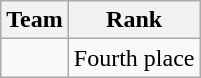<table class="wikitable" border="1">
<tr>
<th>Team</th>
<th>Rank</th>
</tr>
<tr>
<td align=center></td>
<td>Fourth place</td>
</tr>
</table>
